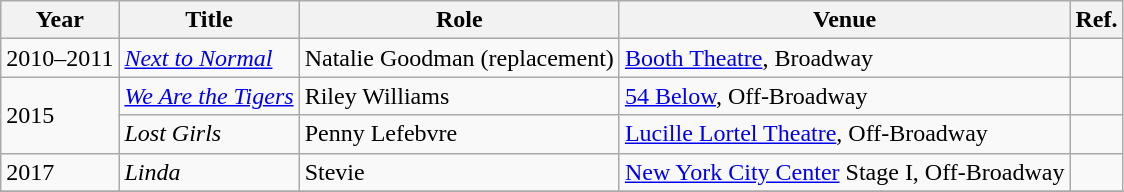<table class="wikitable sortable">
<tr>
<th>Year</th>
<th>Title</th>
<th>Role</th>
<th>Venue</th>
<th class="unsortable">Ref.</th>
</tr>
<tr>
<td>2010–2011</td>
<td><em><a href='#'>Next to Normal</a></em></td>
<td>Natalie Goodman (replacement)</td>
<td><a href='#'>Booth Theatre</a>, Broadway</td>
<td></td>
</tr>
<tr>
<td rowspan=2>2015</td>
<td><em><a href='#'>We Are the Tigers</a></em></td>
<td>Riley Williams</td>
<td><a href='#'>54 Below</a>, Off-Broadway</td>
<td></td>
</tr>
<tr>
<td><em>Lost Girls</em></td>
<td>Penny Lefebvre</td>
<td><a href='#'>Lucille Lortel Theatre</a>, Off-Broadway</td>
<td></td>
</tr>
<tr>
<td>2017</td>
<td><em>Linda</em></td>
<td>Stevie</td>
<td><a href='#'>New York City Center</a> Stage I, Off-Broadway</td>
<td></td>
</tr>
<tr>
</tr>
</table>
